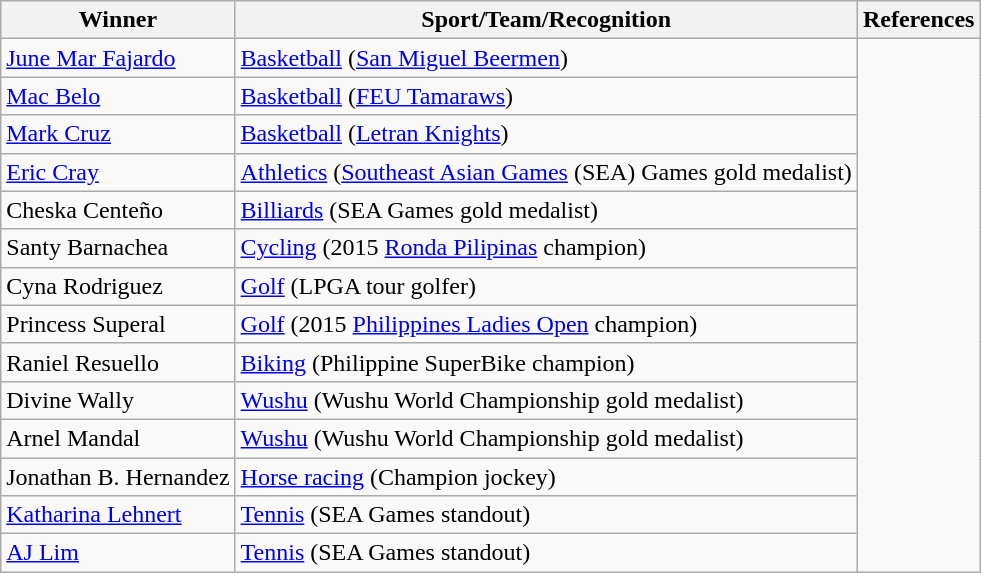<table class="wikitable">
<tr>
<th>Winner</th>
<th>Sport/Team/Recognition</th>
<th>References</th>
</tr>
<tr>
<td><a href='#'>June Mar Fajardo</a></td>
<td><a href='#'>Basketball</a> (<a href='#'>San Miguel Beermen</a>)</td>
<td rowspan=14></td>
</tr>
<tr>
<td><a href='#'>Mac Belo</a></td>
<td><a href='#'>Basketball</a> (<a href='#'>FEU Tamaraws</a>)</td>
</tr>
<tr>
<td><a href='#'>Mark Cruz</a></td>
<td><a href='#'>Basketball</a> (<a href='#'>Letran Knights</a>)</td>
</tr>
<tr>
<td><a href='#'>Eric Cray</a></td>
<td><a href='#'>Athletics</a> (<a href='#'>Southeast Asian Games</a> (SEA) Games gold medalist)</td>
</tr>
<tr>
<td>Cheska Centeño</td>
<td><a href='#'>Billiards</a> (SEA Games gold medalist)</td>
</tr>
<tr>
<td>Santy Barnachea</td>
<td><a href='#'>Cycling</a> (2015 <a href='#'>Ronda Pilipinas</a> champion)</td>
</tr>
<tr>
<td>Cyna Rodriguez</td>
<td><a href='#'>Golf</a> (LPGA tour golfer)</td>
</tr>
<tr>
<td>Princess Superal</td>
<td><a href='#'>Golf</a> (2015 <a href='#'>Philippines Ladies Open</a> champion)</td>
</tr>
<tr>
<td>Raniel Resuello</td>
<td><a href='#'>Biking</a> (Philippine SuperBike champion)</td>
</tr>
<tr>
<td>Divine Wally</td>
<td><a href='#'>Wushu</a> (Wushu World Championship gold medalist)</td>
</tr>
<tr>
<td>Arnel Mandal</td>
<td><a href='#'>Wushu</a> (Wushu World Championship gold medalist)</td>
</tr>
<tr>
<td>Jonathan B. Hernandez</td>
<td><a href='#'>Horse racing</a> (Champion jockey)</td>
</tr>
<tr>
<td><a href='#'>Katharina Lehnert</a></td>
<td><a href='#'>Tennis</a> (SEA Games standout)</td>
</tr>
<tr>
<td><a href='#'>AJ Lim</a></td>
<td><a href='#'>Tennis</a> (SEA Games standout)</td>
</tr>
</table>
